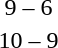<table style="text-align:center">
<tr>
<th width=200></th>
<th width=100></th>
<th width=200></th>
</tr>
<tr>
<td align=right><strong></strong></td>
<td>9 – 6</td>
<td align=left></td>
</tr>
<tr>
<td align=right><strong></strong></td>
<td>10 – 9</td>
<td align=left></td>
</tr>
</table>
